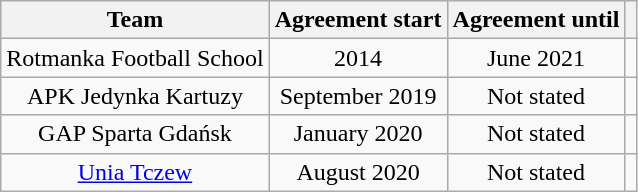<table class="wikitable" style="text-align: center">
<tr>
<th>Team</th>
<th>Agreement start</th>
<th>Agreement until</th>
<th></th>
</tr>
<tr>
<td>Rotmanka Football School</td>
<td>2014</td>
<td>June 2021</td>
<td></td>
</tr>
<tr>
<td>APK Jedynka Kartuzy</td>
<td>September 2019</td>
<td>Not stated</td>
<td></td>
</tr>
<tr>
<td>GAP Sparta Gdańsk</td>
<td>January 2020</td>
<td>Not stated</td>
<td></td>
</tr>
<tr>
<td><a href='#'>Unia Tczew</a></td>
<td>August 2020</td>
<td>Not stated</td>
<td></td>
</tr>
</table>
